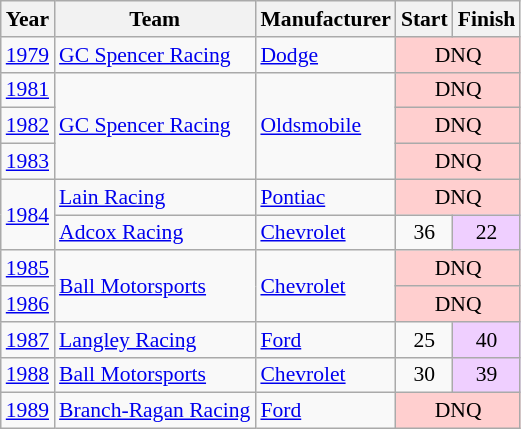<table class="wikitable" style="font-size: 90%;">
<tr>
<th>Year</th>
<th>Team</th>
<th>Manufacturer</th>
<th>Start</th>
<th>Finish</th>
</tr>
<tr>
<td><a href='#'>1979</a></td>
<td><a href='#'>GC Spencer Racing</a></td>
<td><a href='#'>Dodge</a></td>
<td align=center colspan=2 style="background:#FFCFCF;">DNQ</td>
</tr>
<tr>
<td><a href='#'>1981</a></td>
<td rowspan=3><a href='#'>GC Spencer Racing</a></td>
<td rowspan=3><a href='#'>Oldsmobile</a></td>
<td align=center colspan=2 style="background:#FFCFCF;">DNQ</td>
</tr>
<tr>
<td><a href='#'>1982</a></td>
<td align=center colspan=2 style="background:#FFCFCF;">DNQ</td>
</tr>
<tr>
<td><a href='#'>1983</a></td>
<td align=center colspan=2 style="background:#FFCFCF;">DNQ</td>
</tr>
<tr>
<td rowspan=2><a href='#'>1984</a></td>
<td><a href='#'>Lain Racing</a></td>
<td><a href='#'>Pontiac</a></td>
<td align=center colspan=2 style="background:#FFCFCF;">DNQ</td>
</tr>
<tr>
<td><a href='#'>Adcox Racing</a></td>
<td><a href='#'>Chevrolet</a></td>
<td align=center>36</td>
<td align=center style="background:#EFCFFF;">22</td>
</tr>
<tr>
<td><a href='#'>1985</a></td>
<td rowspan=2><a href='#'>Ball Motorsports</a></td>
<td rowspan=2><a href='#'>Chevrolet</a></td>
<td align=center colspan=2 style="background:#FFCFCF;">DNQ</td>
</tr>
<tr>
<td><a href='#'>1986</a></td>
<td align=center colspan=2 style="background:#FFCFCF;">DNQ</td>
</tr>
<tr>
<td><a href='#'>1987</a></td>
<td><a href='#'>Langley Racing</a></td>
<td><a href='#'>Ford</a></td>
<td align=center>25</td>
<td align=center style="background:#EFCFFF;">40</td>
</tr>
<tr>
<td><a href='#'>1988</a></td>
<td><a href='#'>Ball Motorsports</a></td>
<td><a href='#'>Chevrolet</a></td>
<td align=center>30</td>
<td align=center style="background:#EFCFFF;">39</td>
</tr>
<tr>
<td><a href='#'>1989</a></td>
<td><a href='#'>Branch-Ragan Racing</a></td>
<td><a href='#'>Ford</a></td>
<td align=center colspan=2 style="background:#FFCFCF;">DNQ</td>
</tr>
</table>
